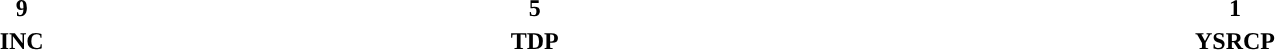<table style="width:100%; text-align:center;">
<tr>
<td style="background: "><strong>9</strong></td>
<td style="background:"><strong>5</strong></td>
<td style="background:"><strong>1</strong></td>
</tr>
<tr>
<td><span><strong>INC</strong></span></td>
<td><span><strong>TDP</strong></span></td>
<td><span><strong>YSRCP</strong></span></td>
</tr>
</table>
